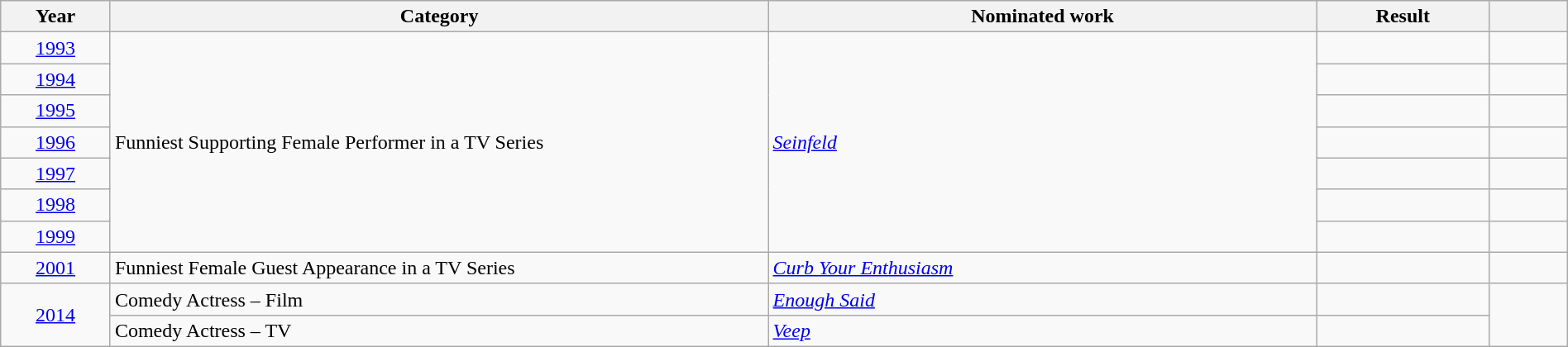<table width="100%" class="wikitable">
<tr>
<th width="7%">Year</th>
<th width="42%">Category</th>
<th width="35%">Nominated work</th>
<th width="11%">Result</th>
<th width="5%"></th>
</tr>
<tr>
<td align="center"><a href='#'>1993</a></td>
<td rowspan="7">Funniest Supporting Female Performer in a TV Series</td>
<td rowspan="7"><em><a href='#'>Seinfeld</a></em></td>
<td></td>
<td align="center"></td>
</tr>
<tr>
<td align="center"><a href='#'>1994</a></td>
<td></td>
<td align="center"></td>
</tr>
<tr>
<td align="center"><a href='#'>1995</a></td>
<td></td>
<td align="center"></td>
</tr>
<tr>
<td align="center"><a href='#'>1996</a></td>
<td></td>
<td align="center"></td>
</tr>
<tr>
<td align="center"><a href='#'>1997</a></td>
<td></td>
<td align="center"></td>
</tr>
<tr>
<td align="center"><a href='#'>1998</a></td>
<td></td>
<td align="center"></td>
</tr>
<tr>
<td align="center"><a href='#'>1999</a></td>
<td></td>
<td align="center"></td>
</tr>
<tr>
<td align="center"><a href='#'>2001</a></td>
<td>Funniest Female Guest Appearance in a TV Series</td>
<td><em><a href='#'>Curb Your Enthusiasm</a></em></td>
<td></td>
<td align="center"></td>
</tr>
<tr>
<td rowspan="2" align="center"><a href='#'>2014</a></td>
<td>Comedy Actress – Film</td>
<td><em><a href='#'>Enough Said</a></em></td>
<td></td>
<td rowspan="2" align="center"></td>
</tr>
<tr>
<td>Comedy Actress – TV</td>
<td><em><a href='#'>Veep</a></em></td>
<td></td>
</tr>
</table>
